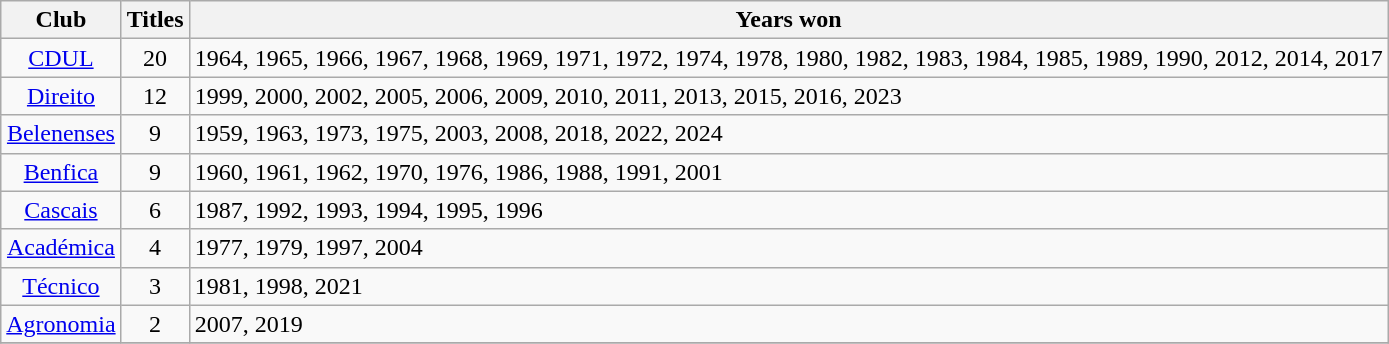<table class="wikitable sortable plainrowheaders">
<tr>
<th scope="col">Club</th>
<th scope="col" style="width:2em;">Titles</th>
<th scope="col">Years won</th>
</tr>
<tr>
<td align="center"><a href='#'>CDUL</a></td>
<td align="center">20</td>
<td>1964, 1965, 1966, 1967, 1968, 1969, 1971, 1972, 1974, 1978, 1980, 1982, 1983, 1984, 1985, 1989, 1990, 2012, 2014, 2017</td>
</tr>
<tr>
<td align="center"><a href='#'>Direito</a></td>
<td align="center">12</td>
<td>1999, 2000, 2002, 2005, 2006, 2009, 2010, 2011, 2013, 2015, 2016, 2023</td>
</tr>
<tr>
<td align="center"><a href='#'>Belenenses</a></td>
<td align="center">9</td>
<td>1959, 1963, 1973, 1975, 2003, 2008, 2018, 2022, 2024</td>
</tr>
<tr>
<td align="center"><a href='#'>Benfica</a></td>
<td align="center">9</td>
<td>1960, 1961, 1962, 1970, 1976, 1986, 1988, 1991, 2001</td>
</tr>
<tr>
<td align="center"><a href='#'>Cascais</a></td>
<td align="center">6</td>
<td>1987, 1992, 1993, 1994, 1995, 1996</td>
</tr>
<tr>
<td align="center"><a href='#'>Académica</a></td>
<td align="center">4</td>
<td>1977, 1979, 1997, 2004</td>
</tr>
<tr>
<td align="center"><a href='#'>Técnico</a></td>
<td align="center">3</td>
<td>1981, 1998, 2021</td>
</tr>
<tr>
<td align="center"><a href='#'>Agronomia</a></td>
<td align="center">2</td>
<td>2007, 2019</td>
</tr>
<tr>
</tr>
</table>
